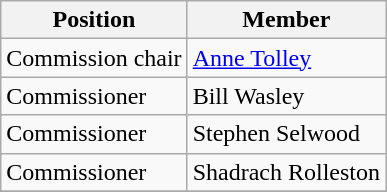<table class="wikitable">
<tr>
<th>Position</th>
<th>Member</th>
</tr>
<tr>
<td>Commission chair</td>
<td><a href='#'>Anne Tolley</a></td>
</tr>
<tr>
<td>Commissioner</td>
<td>Bill Wasley</td>
</tr>
<tr>
<td>Commissioner</td>
<td>Stephen Selwood</td>
</tr>
<tr>
<td>Commissioner</td>
<td>Shadrach Rolleston</td>
</tr>
<tr>
</tr>
</table>
